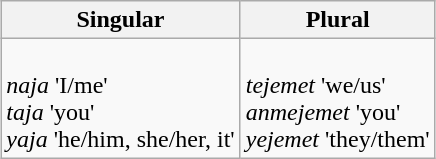<table class="wikitable" style="margin: 1em auto 1em auto">
<tr>
<th align="center">Singular</th>
<th align="center">Plural</th>
</tr>
<tr>
<td><br><em>naja</em> 'I/me'<br><em>taja</em> 'you'<br><em>yaja</em> 'he/him, she/her, it'</td>
<td><br><em>tejemet</em> 'we/us'<br><em>anmejemet</em> 'you'<br><em>yejemet</em> 'they/them'</td>
</tr>
</table>
